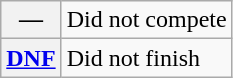<table class="wikitable">
<tr>
<th scope="row">—</th>
<td>Did not compete</td>
</tr>
<tr>
<th scope="row"><a href='#'>DNF</a></th>
<td>Did not finish</td>
</tr>
</table>
